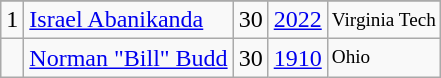<table class="wikitable">
<tr>
</tr>
<tr>
<td>1</td>
<td><a href='#'>Israel Abanikanda</a></td>
<td><abbr>30</abbr></td>
<td><a href='#'>2022</a></td>
<td style="font-size:80%;">Virginia Tech</td>
</tr>
<tr>
<td></td>
<td><a href='#'>Norman "Bill" Budd</a></td>
<td><abbr>30</abbr></td>
<td><a href='#'>1910</a></td>
<td style="font-size:80%;">Ohio</td>
</tr>
</table>
